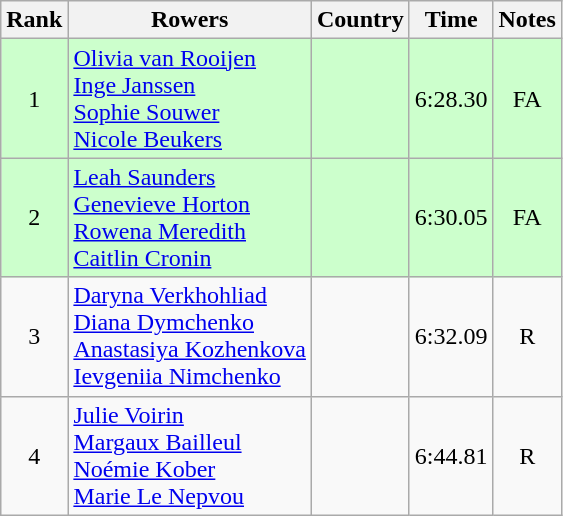<table class="wikitable" style="text-align:center">
<tr>
<th>Rank</th>
<th>Rowers</th>
<th>Country</th>
<th>Time</th>
<th>Notes</th>
</tr>
<tr bgcolor=ccffcc>
<td>1</td>
<td align="left"><a href='#'>Olivia van Rooijen</a><br><a href='#'>Inge Janssen</a><br><a href='#'>Sophie Souwer</a><br><a href='#'>Nicole Beukers</a></td>
<td align="left"></td>
<td>6:28.30</td>
<td>FA</td>
</tr>
<tr bgcolor=ccffcc>
<td>2</td>
<td align="left"><a href='#'>Leah Saunders</a><br><a href='#'>Genevieve Horton</a><br><a href='#'>Rowena Meredith</a><br><a href='#'>Caitlin Cronin</a></td>
<td align="left"></td>
<td>6:30.05</td>
<td>FA</td>
</tr>
<tr>
<td>3</td>
<td align="left"><a href='#'>Daryna Verkhohliad</a><br><a href='#'>Diana Dymchenko</a><br><a href='#'>Anastasiya Kozhenkova</a><br><a href='#'>Ievgeniia Nimchenko</a></td>
<td align="left"></td>
<td>6:32.09</td>
<td>R</td>
</tr>
<tr>
<td>4</td>
<td align="left"><a href='#'>Julie Voirin</a><br><a href='#'>Margaux Bailleul</a><br><a href='#'>Noémie Kober</a><br><a href='#'>Marie Le Nepvou</a></td>
<td align="left"></td>
<td>6:44.81</td>
<td>R</td>
</tr>
</table>
